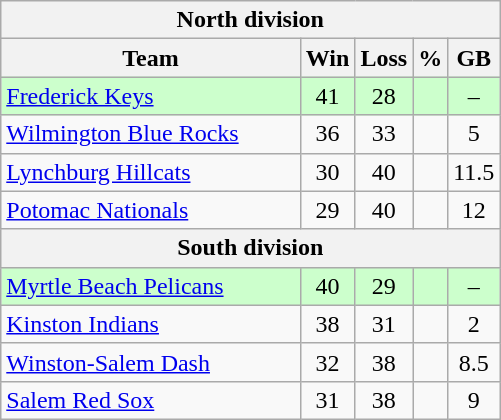<table class="wikitable">
<tr>
<th colspan="5">North division</th>
</tr>
<tr>
<th width="60%">Team</th>
<th>Win</th>
<th>Loss</th>
<th>%</th>
<th>GB</th>
</tr>
<tr align=center bgcolor=ccffcc>
<td align=left><a href='#'>Frederick Keys</a></td>
<td>41</td>
<td>28</td>
<td></td>
<td>–</td>
</tr>
<tr align=center>
<td align=left><a href='#'>Wilmington Blue Rocks</a></td>
<td>36</td>
<td>33</td>
<td></td>
<td>5</td>
</tr>
<tr align=center>
<td align=left><a href='#'>Lynchburg Hillcats</a></td>
<td>30</td>
<td>40</td>
<td></td>
<td>11.5</td>
</tr>
<tr align=center>
<td align=left><a href='#'>Potomac Nationals</a></td>
<td>29</td>
<td>40</td>
<td></td>
<td>12</td>
</tr>
<tr>
<th colspan="5">South division</th>
</tr>
<tr align=center bgcolor=ccffcc>
<td align=left><a href='#'>Myrtle Beach Pelicans</a></td>
<td>40</td>
<td>29</td>
<td></td>
<td>–</td>
</tr>
<tr align=center>
<td align=left><a href='#'>Kinston Indians</a></td>
<td>38</td>
<td>31</td>
<td></td>
<td>2</td>
</tr>
<tr align=center>
<td align=left><a href='#'>Winston-Salem Dash</a></td>
<td>32</td>
<td>38</td>
<td></td>
<td>8.5</td>
</tr>
<tr align=center>
<td align=left><a href='#'>Salem Red Sox</a></td>
<td>31</td>
<td>38</td>
<td></td>
<td>9</td>
</tr>
</table>
